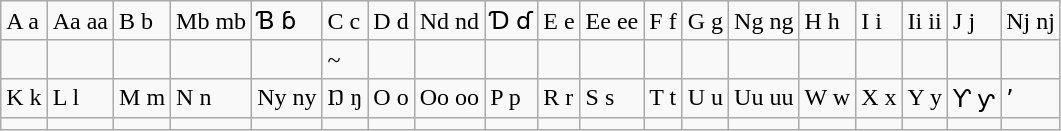<table class="wikitable">
<tr>
<td>A a</td>
<td>Aa aa</td>
<td>B b</td>
<td>Mb mb</td>
<td>Ɓ ɓ</td>
<td>C c</td>
<td>D d</td>
<td>Nd nd</td>
<td>Ɗ ɗ</td>
<td>E e</td>
<td>Ee ee</td>
<td>F f</td>
<td>G g</td>
<td>Ng ng</td>
<td>H h</td>
<td>I i</td>
<td>Ii ii</td>
<td>J j</td>
<td>Nj nj</td>
</tr>
<tr>
<td></td>
<td></td>
<td></td>
<td></td>
<td></td>
<td>‍~‍</td>
<td></td>
<td></td>
<td></td>
<td></td>
<td></td>
<td></td>
<td></td>
<td></td>
<td></td>
<td></td>
<td></td>
<td>‍</td>
<td></td>
</tr>
<tr>
<td>K k</td>
<td>L l</td>
<td>M m</td>
<td>N n</td>
<td>Ny ny</td>
<td>Ŋ ŋ</td>
<td>O o</td>
<td>Oo oo</td>
<td>P p</td>
<td>R r</td>
<td>S s</td>
<td>T t</td>
<td>U u</td>
<td>Uu uu</td>
<td>W w</td>
<td>X x</td>
<td>Y y</td>
<td>Ƴ ƴ</td>
<td>ʼ</td>
</tr>
<tr>
<td></td>
<td></td>
<td></td>
<td></td>
<td></td>
<td></td>
<td></td>
<td></td>
<td></td>
<td></td>
<td></td>
<td></td>
<td></td>
<td></td>
<td></td>
<td></td>
<td></td>
<td></td>
<td></td>
</tr>
</table>
